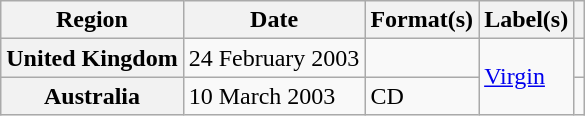<table class="wikitable plainrowheaders">
<tr>
<th scope="col">Region</th>
<th scope="col">Date</th>
<th scope="col">Format(s)</th>
<th scope="col">Label(s)</th>
<th scope="col"></th>
</tr>
<tr>
<th scope="row">United Kingdom</th>
<td>24 February 2003</td>
<td></td>
<td rowspan="2"><a href='#'>Virgin</a></td>
<td align="center"></td>
</tr>
<tr>
<th scope="row">Australia</th>
<td>10 March 2003</td>
<td>CD</td>
<td align="center"></td>
</tr>
</table>
